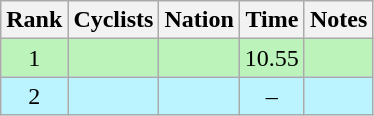<table class="wikitable sortable" style="text-align:center">
<tr>
<th>Rank</th>
<th>Cyclists</th>
<th>Nation</th>
<th>Time</th>
<th>Notes</th>
</tr>
<tr bgcolor=bbf3bb>
<td>1</td>
<td align=left></td>
<td align=left></td>
<td>10.55</td>
<td></td>
</tr>
<tr bgcolor=bbf3ff>
<td>2</td>
<td align=left></td>
<td align=left></td>
<td>–</td>
<td></td>
</tr>
</table>
